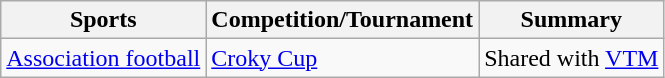<table class="wikitable">
<tr>
<th>Sports</th>
<th>Competition/Tournament</th>
<th>Summary</th>
</tr>
<tr>
<td><a href='#'>Association football</a></td>
<td><a href='#'>Croky Cup</a></td>
<td>Shared with <a href='#'>VTM</a></td>
</tr>
</table>
